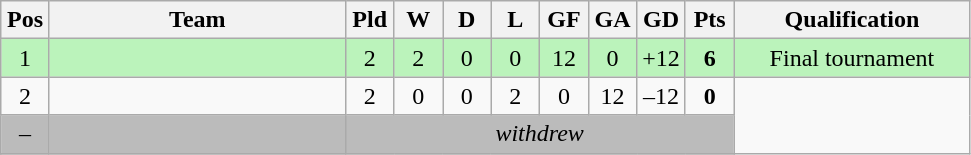<table class="wikitable" border="1" style="text-align: center;">
<tr>
<th width="25"><abbr>Pos</abbr></th>
<th width="190">Team</th>
<th width="25"><abbr>Pld</abbr></th>
<th width="25"><abbr>W</abbr></th>
<th width="25"><abbr>D</abbr></th>
<th width="25"><abbr>L</abbr></th>
<th width="25"><abbr>GF</abbr></th>
<th width="25"><abbr>GA</abbr></th>
<th width="25"><abbr>GD</abbr></th>
<th width="25"><abbr>Pts</abbr></th>
<th width="150">Qualification</th>
</tr>
<tr bgcolor = #BBF3BB>
<td>1</td>
<td align="left"></td>
<td>2</td>
<td>2</td>
<td>0</td>
<td>0</td>
<td>12</td>
<td>0</td>
<td>+12</td>
<td><strong>6</strong></td>
<td>Final tournament</td>
</tr>
<tr>
<td>2</td>
<td align="left"></td>
<td>2</td>
<td>0</td>
<td>0</td>
<td>2</td>
<td>0</td>
<td>12</td>
<td>–12</td>
<td><strong>0</strong></td>
</tr>
<tr bgcolor = #BBBBBB>
<td>–</td>
<td align="left"></td>
<td colspan=8><em>withdrew</em></td>
</tr>
<tr>
</tr>
</table>
